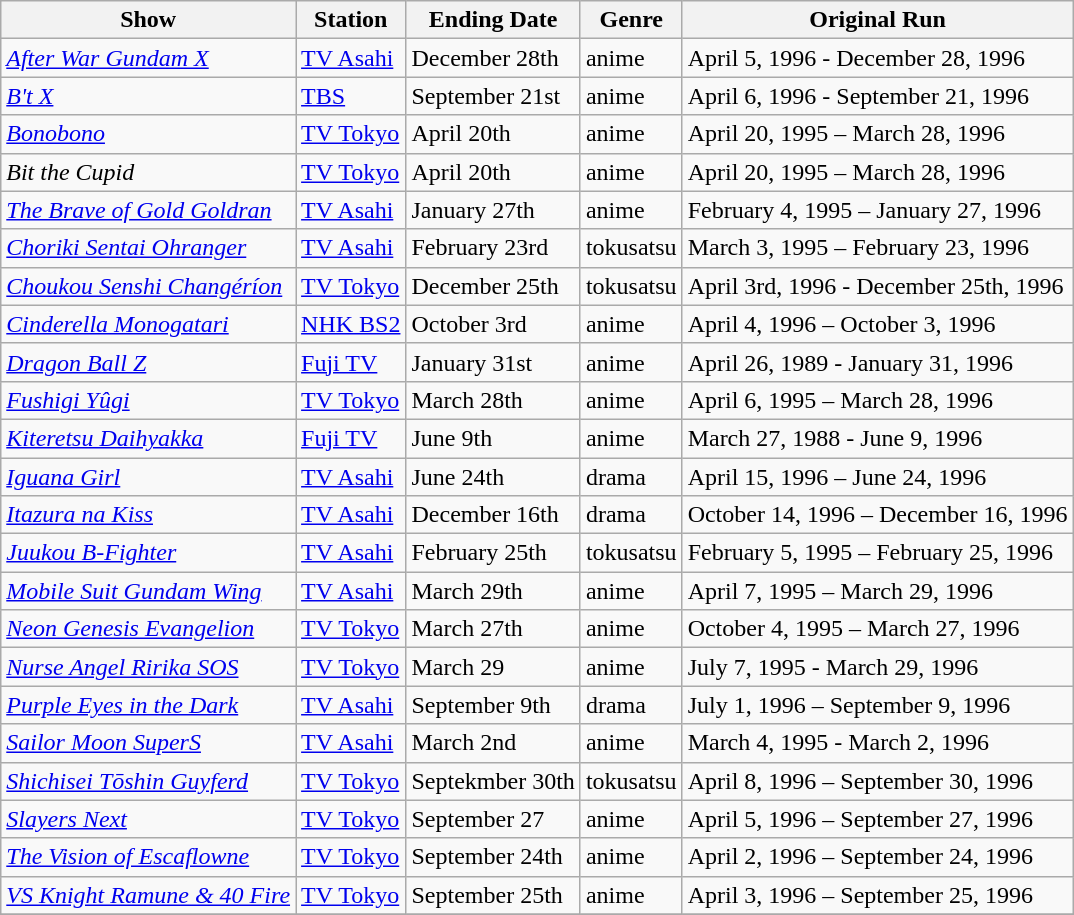<table class="wikitable sortable">
<tr>
<th>Show</th>
<th>Station</th>
<th>Ending Date</th>
<th>Genre</th>
<th>Original Run</th>
</tr>
<tr>
<td><em><a href='#'>After War Gundam X</a></em></td>
<td><a href='#'>TV Asahi</a></td>
<td>December 28th</td>
<td>anime</td>
<td>April 5, 1996 - December 28, 1996</td>
</tr>
<tr>
<td><em><a href='#'>B't X</a></em></td>
<td><a href='#'>TBS</a></td>
<td>September 21st</td>
<td>anime</td>
<td>April 6, 1996 - September 21, 1996</td>
</tr>
<tr>
<td><em><a href='#'>Bonobono</a></em></td>
<td><a href='#'>TV Tokyo</a></td>
<td>April 20th</td>
<td>anime</td>
<td>April 20, 1995 – March 28, 1996</td>
</tr>
<tr>
<td><em>Bit the Cupid</em></td>
<td><a href='#'>TV Tokyo</a></td>
<td>April 20th</td>
<td>anime</td>
<td>April 20, 1995 – March 28, 1996</td>
</tr>
<tr>
<td><em><a href='#'>The Brave of Gold Goldran</a></em></td>
<td><a href='#'>TV Asahi</a></td>
<td>January 27th</td>
<td>anime</td>
<td>February 4, 1995 – January 27, 1996</td>
</tr>
<tr>
<td><em><a href='#'>Choriki Sentai Ohranger</a></em></td>
<td><a href='#'>TV Asahi</a></td>
<td>February 23rd</td>
<td>tokusatsu</td>
<td>March 3, 1995 – February 23, 1996</td>
</tr>
<tr>
<td><em><a href='#'>Choukou Senshi Changéríon</a></em></td>
<td><a href='#'>TV Tokyo</a></td>
<td>December 25th</td>
<td>tokusatsu</td>
<td>April 3rd, 1996 - December 25th, 1996</td>
</tr>
<tr>
<td><em><a href='#'>Cinderella Monogatari</a></em></td>
<td><a href='#'>NHK BS2</a></td>
<td>October 3rd</td>
<td>anime</td>
<td>April 4, 1996 – October 3, 1996</td>
</tr>
<tr>
<td><em><a href='#'>Dragon Ball Z</a></em></td>
<td><a href='#'>Fuji TV</a></td>
<td>January 31st</td>
<td>anime</td>
<td>April 26, 1989 - January 31, 1996</td>
</tr>
<tr>
<td><em><a href='#'>Fushigi Yûgi</a></em></td>
<td><a href='#'>TV Tokyo</a></td>
<td>March 28th</td>
<td>anime</td>
<td>April 6, 1995 – March 28, 1996</td>
</tr>
<tr>
<td><em><a href='#'>Kiteretsu Daihyakka</a></em></td>
<td><a href='#'>Fuji TV</a></td>
<td>June 9th</td>
<td>anime</td>
<td>March 27, 1988 - June 9, 1996</td>
</tr>
<tr>
<td><em><a href='#'>Iguana Girl</a></em></td>
<td><a href='#'>TV Asahi</a></td>
<td>June 24th</td>
<td>drama</td>
<td>April 15, 1996 – June 24, 1996</td>
</tr>
<tr>
<td><em><a href='#'>Itazura na Kiss</a></em></td>
<td><a href='#'>TV Asahi</a></td>
<td>December 16th</td>
<td>drama</td>
<td>October 14, 1996 – December 16, 1996</td>
</tr>
<tr>
<td><em><a href='#'>Juukou B-Fighter</a></em></td>
<td><a href='#'>TV Asahi</a></td>
<td>February 25th</td>
<td>tokusatsu</td>
<td>February 5, 1995 – February 25, 1996</td>
</tr>
<tr>
<td><em><a href='#'>Mobile Suit Gundam Wing</a></em></td>
<td><a href='#'>TV Asahi</a></td>
<td>March 29th</td>
<td>anime</td>
<td>April 7, 1995 – March 29, 1996</td>
</tr>
<tr>
<td><em><a href='#'>Neon Genesis Evangelion</a></em></td>
<td><a href='#'>TV Tokyo</a></td>
<td>March 27th</td>
<td>anime</td>
<td>October 4, 1995 – March 27, 1996</td>
</tr>
<tr>
<td><em><a href='#'>Nurse Angel Ririka SOS</a></em></td>
<td><a href='#'>TV Tokyo</a></td>
<td>March 29</td>
<td>anime</td>
<td>July 7, 1995 - March 29, 1996</td>
</tr>
<tr>
<td><em><a href='#'>Purple Eyes in the Dark</a></em></td>
<td><a href='#'>TV Asahi</a></td>
<td>September 9th</td>
<td>drama</td>
<td>July 1, 1996 – September 9, 1996</td>
</tr>
<tr>
<td><em><a href='#'>Sailor Moon SuperS</a></em></td>
<td><a href='#'>TV Asahi</a></td>
<td>March 2nd</td>
<td>anime</td>
<td>March 4, 1995 - March 2, 1996</td>
</tr>
<tr>
<td><em><a href='#'>Shichisei Tōshin Guyferd</a></em></td>
<td><a href='#'>TV Tokyo</a></td>
<td>Septekmber 30th</td>
<td>tokusatsu</td>
<td>April 8, 1996 – September 30, 1996</td>
</tr>
<tr>
<td><em><a href='#'>Slayers Next</a></em></td>
<td><a href='#'>TV Tokyo</a></td>
<td>September 27</td>
<td>anime</td>
<td>April 5, 1996 – September 27, 1996</td>
</tr>
<tr>
<td><em><a href='#'>The Vision of Escaflowne</a></em></td>
<td><a href='#'>TV Tokyo</a></td>
<td>September 24th</td>
<td>anime</td>
<td>April 2, 1996 – September 24, 1996</td>
</tr>
<tr>
<td><em><a href='#'>VS Knight Ramune & 40 Fire</a></em></td>
<td><a href='#'>TV Tokyo</a></td>
<td>September 25th</td>
<td>anime</td>
<td>April 3, 1996 – September 25, 1996</td>
</tr>
<tr>
</tr>
</table>
